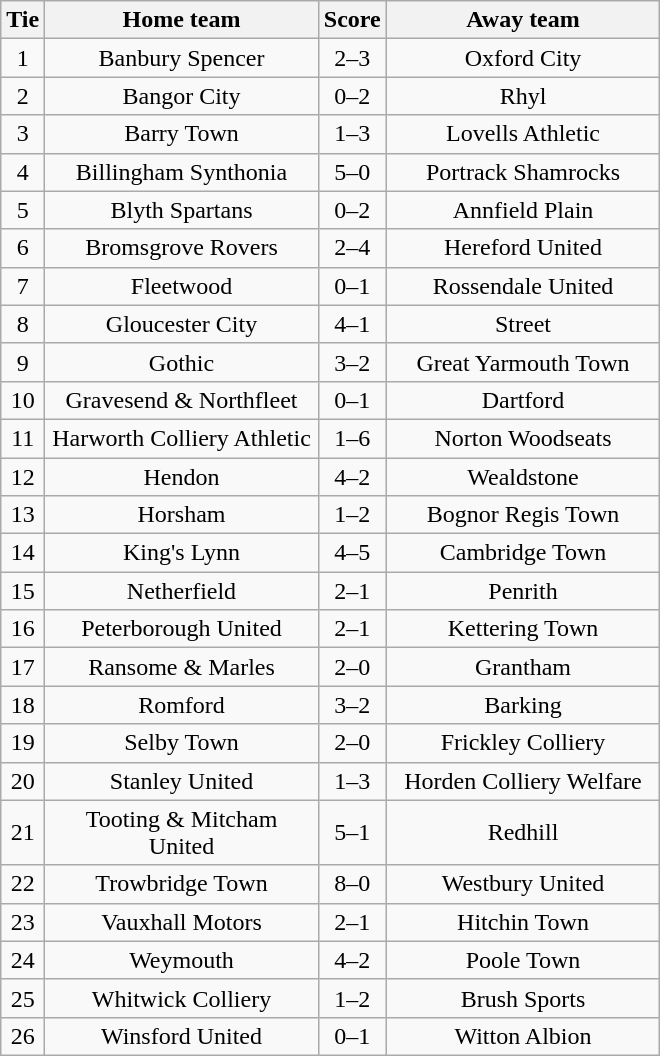<table class="wikitable" style="text-align:center;">
<tr>
<th width=20>Tie</th>
<th width=175>Home team</th>
<th width=20>Score</th>
<th width=175>Away team</th>
</tr>
<tr>
<td>1</td>
<td>Banbury Spencer</td>
<td>2–3</td>
<td>Oxford City</td>
</tr>
<tr>
<td>2</td>
<td>Bangor City</td>
<td>0–2</td>
<td>Rhyl</td>
</tr>
<tr>
<td>3</td>
<td>Barry Town</td>
<td>1–3</td>
<td>Lovells Athletic</td>
</tr>
<tr>
<td>4</td>
<td>Billingham Synthonia</td>
<td>5–0</td>
<td>Portrack Shamrocks</td>
</tr>
<tr>
<td>5</td>
<td>Blyth Spartans</td>
<td>0–2</td>
<td>Annfield Plain</td>
</tr>
<tr>
<td>6</td>
<td>Bromsgrove Rovers</td>
<td>2–4</td>
<td>Hereford United</td>
</tr>
<tr>
<td>7</td>
<td>Fleetwood</td>
<td>0–1</td>
<td>Rossendale United</td>
</tr>
<tr>
<td>8</td>
<td>Gloucester City</td>
<td>4–1</td>
<td>Street</td>
</tr>
<tr>
<td>9</td>
<td>Gothic</td>
<td>3–2</td>
<td>Great Yarmouth Town</td>
</tr>
<tr>
<td>10</td>
<td>Gravesend & Northfleet</td>
<td>0–1</td>
<td>Dartford</td>
</tr>
<tr>
<td>11</td>
<td>Harworth Colliery Athletic</td>
<td>1–6</td>
<td>Norton Woodseats</td>
</tr>
<tr>
<td>12</td>
<td>Hendon</td>
<td>4–2</td>
<td>Wealdstone</td>
</tr>
<tr>
<td>13</td>
<td>Horsham</td>
<td>1–2</td>
<td>Bognor Regis Town</td>
</tr>
<tr>
<td>14</td>
<td>King's Lynn</td>
<td>4–5</td>
<td>Cambridge Town</td>
</tr>
<tr>
<td>15</td>
<td>Netherfield</td>
<td>2–1</td>
<td>Penrith</td>
</tr>
<tr>
<td>16</td>
<td>Peterborough United</td>
<td>2–1</td>
<td>Kettering Town</td>
</tr>
<tr>
<td>17</td>
<td>Ransome & Marles</td>
<td>2–0</td>
<td>Grantham</td>
</tr>
<tr>
<td>18</td>
<td>Romford</td>
<td>3–2</td>
<td>Barking</td>
</tr>
<tr>
<td>19</td>
<td>Selby Town</td>
<td>2–0</td>
<td>Frickley Colliery</td>
</tr>
<tr>
<td>20</td>
<td>Stanley United</td>
<td>1–3</td>
<td>Horden Colliery Welfare</td>
</tr>
<tr>
<td>21</td>
<td>Tooting & Mitcham United</td>
<td>5–1</td>
<td>Redhill</td>
</tr>
<tr>
<td>22</td>
<td>Trowbridge Town</td>
<td>8–0</td>
<td>Westbury United</td>
</tr>
<tr>
<td>23</td>
<td>Vauxhall Motors</td>
<td>2–1</td>
<td>Hitchin Town</td>
</tr>
<tr>
<td>24</td>
<td>Weymouth</td>
<td>4–2</td>
<td>Poole Town</td>
</tr>
<tr>
<td>25</td>
<td>Whitwick Colliery</td>
<td>1–2</td>
<td>Brush Sports</td>
</tr>
<tr>
<td>26</td>
<td>Winsford United</td>
<td>0–1</td>
<td>Witton Albion</td>
</tr>
</table>
